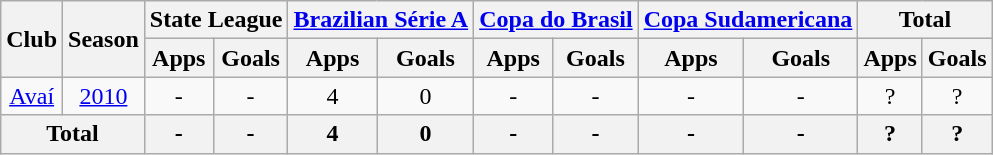<table class="wikitable" style="text-align: center;">
<tr>
<th rowspan="2">Club</th>
<th rowspan="2">Season</th>
<th colspan="2">State League</th>
<th colspan="2"><a href='#'>Brazilian Série A</a></th>
<th colspan="2"><a href='#'>Copa do Brasil</a></th>
<th colspan="2"><a href='#'>Copa Sudamericana</a></th>
<th colspan="2">Total</th>
</tr>
<tr>
<th>Apps</th>
<th>Goals</th>
<th>Apps</th>
<th>Goals</th>
<th>Apps</th>
<th>Goals</th>
<th>Apps</th>
<th>Goals</th>
<th>Apps</th>
<th>Goals</th>
</tr>
<tr>
<td rowspan="1" valign="center"><a href='#'>Avaí</a></td>
<td><a href='#'>2010</a></td>
<td>-</td>
<td>-</td>
<td>4</td>
<td>0</td>
<td>-</td>
<td>-</td>
<td>-</td>
<td>-</td>
<td>?</td>
<td>?</td>
</tr>
<tr>
<th colspan="2"><strong>Total</strong></th>
<th>-</th>
<th>-</th>
<th>4</th>
<th>0</th>
<th>-</th>
<th>-</th>
<th>-</th>
<th>-</th>
<th>?</th>
<th>?</th>
</tr>
</table>
